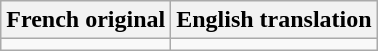<table class="wikitable">
<tr>
<th>French original</th>
<th>English translation</th>
</tr>
<tr style="vertical-align:top; white-space:nowrap;">
<td></td>
<td></td>
</tr>
</table>
